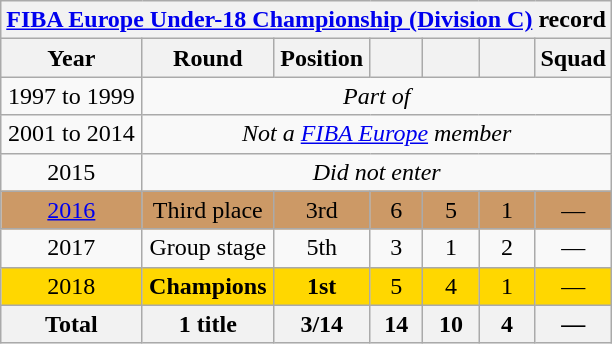<table class="wikitable" style="text-align: center;">
<tr>
<th colspan=7><a href='#'>FIBA Europe Under-18 Championship (Division C)</a> record</th>
</tr>
<tr>
<th>Year</th>
<th>Round</th>
<th>Position</th>
<th width=28></th>
<th width=30></th>
<th width=30></th>
<th width=30>Squad</th>
</tr>
<tr>
<td> 1997 to  1999</td>
<td colspan=6><em>Part of </em></td>
</tr>
<tr>
<td> 2001 to  2014</td>
<td colspan=6><em>Not a <a href='#'>FIBA Europe</a> member</em></td>
</tr>
<tr>
<td> 2015</td>
<td colspan=6><em>Did not enter</em></td>
</tr>
<tr bgcolor="#cc9966">
<td> <a href='#'>2016</a></td>
<td>Third place</td>
<td>3rd</td>
<td>6</td>
<td>5</td>
<td>1</td>
<td>—</td>
</tr>
<tr>
<td> 2017</td>
<td>Group stage</td>
<td>5th</td>
<td>3</td>
<td>1</td>
<td>2</td>
<td>—</td>
</tr>
<tr bgcolor=gold>
<td> 2018</td>
<td><strong>Champions</strong></td>
<td><strong>1st</strong></td>
<td>5</td>
<td>4</td>
<td>1</td>
<td>—</td>
</tr>
<tr>
<th>Total</th>
<th>1 title</th>
<th>3/14</th>
<th>14</th>
<th>10</th>
<th>4</th>
<th>—</th>
</tr>
</table>
